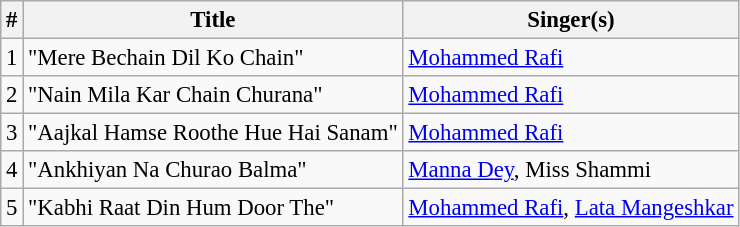<table class="wikitable" style="font-size:95%;">
<tr>
<th>#</th>
<th>Title</th>
<th>Singer(s)</th>
</tr>
<tr>
<td>1</td>
<td>"Mere Bechain Dil Ko Chain"</td>
<td><a href='#'>Mohammed Rafi</a></td>
</tr>
<tr>
<td>2</td>
<td>"Nain Mila Kar Chain Churana"</td>
<td><a href='#'>Mohammed Rafi</a></td>
</tr>
<tr>
<td>3</td>
<td>"Aajkal Hamse Roothe Hue Hai Sanam"</td>
<td><a href='#'>Mohammed Rafi</a></td>
</tr>
<tr>
<td>4</td>
<td>"Ankhiyan Na Churao Balma"</td>
<td><a href='#'>Manna Dey</a>, Miss Shammi</td>
</tr>
<tr>
<td>5</td>
<td>"Kabhi Raat Din Hum Door The"</td>
<td><a href='#'>Mohammed Rafi</a>, <a href='#'>Lata Mangeshkar</a></td>
</tr>
</table>
